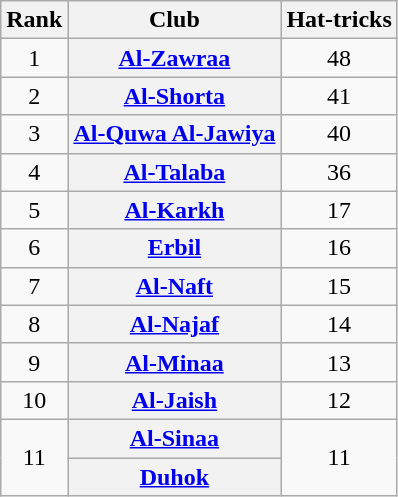<table class="wikitable plainrowheaders" style="text-align:center">
<tr>
<th scope="col">Rank</th>
<th scope="col">Club</th>
<th scope="col">Hat-tricks</th>
</tr>
<tr>
<td>1</td>
<th scope="row"><a href='#'>Al-Zawraa</a></th>
<td>48</td>
</tr>
<tr>
<td>2</td>
<th scope="row"><a href='#'>Al-Shorta</a></th>
<td>41</td>
</tr>
<tr>
<td>3</td>
<th scope="row"><a href='#'>Al-Quwa Al-Jawiya</a></th>
<td>40</td>
</tr>
<tr>
<td>4</td>
<th scope="row"><a href='#'>Al-Talaba</a></th>
<td>36</td>
</tr>
<tr>
<td>5</td>
<th scope="row"><a href='#'>Al-Karkh</a></th>
<td>17</td>
</tr>
<tr>
<td>6</td>
<th scope="row"><a href='#'>Erbil</a></th>
<td>16</td>
</tr>
<tr>
<td>7</td>
<th scope="row"><a href='#'>Al-Naft</a></th>
<td>15</td>
</tr>
<tr>
<td>8</td>
<th scope="row"><a href='#'>Al-Najaf</a></th>
<td>14</td>
</tr>
<tr>
<td>9</td>
<th scope="row"><a href='#'>Al-Minaa</a></th>
<td>13</td>
</tr>
<tr>
<td>10</td>
<th scope="row"><a href='#'>Al-Jaish</a></th>
<td>12</td>
</tr>
<tr>
<td style="border-top:1px solid silver" rowspan="2">11</td>
<th scope="row"><a href='#'>Al-Sinaa</a></th>
<td rowspan="2">11</td>
</tr>
<tr>
<th scope="row"><a href='#'>Duhok</a></th>
</tr>
</table>
